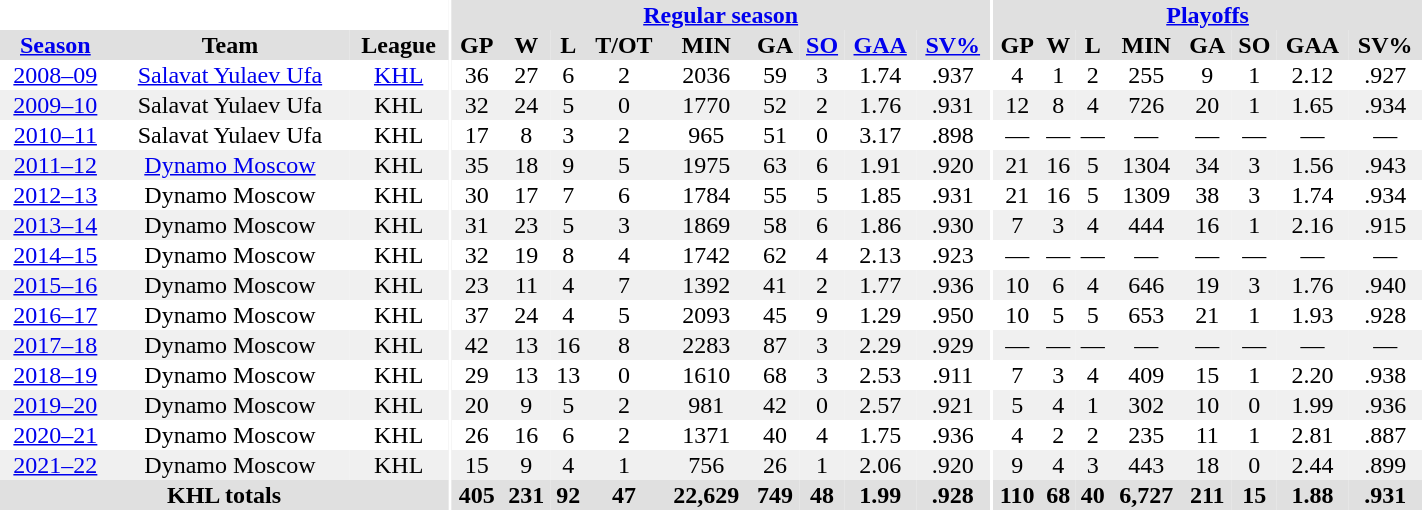<table border="0" cellpadding="1" cellspacing="0" style="text-align:center; width:75%">
<tr ALIGN="center" bgcolor="#e0e0e0">
<th align="center" colspan="3" bgcolor="#ffffff"></th>
<th align="center" rowspan="99" bgcolor="#ffffff"></th>
<th align="center" colspan="9" bgcolor="#e0e0e0"><a href='#'>Regular season</a></th>
<th align="center" rowspan="99" bgcolor="#ffffff"></th>
<th align="center" colspan="8" bgcolor="#e0e0e0"><a href='#'>Playoffs</a></th>
</tr>
<tr ALIGN="center" bgcolor="#e0e0e0">
<th><a href='#'>Season</a></th>
<th>Team</th>
<th>League</th>
<th>GP</th>
<th>W</th>
<th>L</th>
<th>T/OT</th>
<th>MIN</th>
<th>GA</th>
<th><a href='#'>SO</a></th>
<th><a href='#'>GAA</a></th>
<th><a href='#'>SV%</a></th>
<th>GP</th>
<th>W</th>
<th>L</th>
<th>MIN</th>
<th>GA</th>
<th>SO</th>
<th>GAA</th>
<th>SV%</th>
</tr>
<tr ALIGN="center">
<td><a href='#'>2008–09</a></td>
<td><a href='#'>Salavat Yulaev Ufa</a></td>
<td><a href='#'>KHL</a></td>
<td>36</td>
<td>27</td>
<td>6</td>
<td>2</td>
<td>2036</td>
<td>59</td>
<td>3</td>
<td>1.74</td>
<td>.937</td>
<td>4</td>
<td>1</td>
<td>2</td>
<td>255</td>
<td>9</td>
<td>1</td>
<td>2.12</td>
<td>.927</td>
</tr>
<tr ALIGN="center" bgcolor="#f0f0f0">
<td><a href='#'>2009–10</a></td>
<td>Salavat Yulaev Ufa</td>
<td>KHL</td>
<td>32</td>
<td>24</td>
<td>5</td>
<td>0</td>
<td>1770</td>
<td>52</td>
<td>2</td>
<td>1.76</td>
<td>.931</td>
<td>12</td>
<td>8</td>
<td>4</td>
<td>726</td>
<td>20</td>
<td>1</td>
<td>1.65</td>
<td>.934</td>
</tr>
<tr ALIGN="center">
<td><a href='#'>2010–11</a></td>
<td>Salavat Yulaev Ufa</td>
<td>KHL</td>
<td>17</td>
<td>8</td>
<td>3</td>
<td>2</td>
<td>965</td>
<td>51</td>
<td>0</td>
<td>3.17</td>
<td>.898</td>
<td>—</td>
<td>—</td>
<td>—</td>
<td>—</td>
<td>—</td>
<td>—</td>
<td>—</td>
<td>—</td>
</tr>
<tr ALIGN="center" bgcolor="#f0f0f0">
<td><a href='#'>2011–12</a></td>
<td><a href='#'>Dynamo Moscow</a></td>
<td>KHL</td>
<td>35</td>
<td>18</td>
<td>9</td>
<td>5</td>
<td>1975</td>
<td>63</td>
<td>6</td>
<td>1.91</td>
<td>.920</td>
<td>21</td>
<td>16</td>
<td>5</td>
<td>1304</td>
<td>34</td>
<td>3</td>
<td>1.56</td>
<td>.943</td>
</tr>
<tr ALIGN="center">
<td><a href='#'>2012–13</a></td>
<td>Dynamo Moscow</td>
<td>KHL</td>
<td>30</td>
<td>17</td>
<td>7</td>
<td>6</td>
<td>1784</td>
<td>55</td>
<td>5</td>
<td>1.85</td>
<td>.931</td>
<td>21</td>
<td>16</td>
<td>5</td>
<td>1309</td>
<td>38</td>
<td>3</td>
<td>1.74</td>
<td>.934</td>
</tr>
<tr ALIGN="center" bgcolor="#f0f0f0">
<td><a href='#'>2013–14</a></td>
<td>Dynamo Moscow</td>
<td>KHL</td>
<td>31</td>
<td>23</td>
<td>5</td>
<td>3</td>
<td>1869</td>
<td>58</td>
<td>6</td>
<td>1.86</td>
<td>.930</td>
<td>7</td>
<td>3</td>
<td>4</td>
<td>444</td>
<td>16</td>
<td>1</td>
<td>2.16</td>
<td>.915</td>
</tr>
<tr ALIGN="center">
<td><a href='#'>2014–15</a></td>
<td>Dynamo Moscow</td>
<td>KHL</td>
<td>32</td>
<td>19</td>
<td>8</td>
<td>4</td>
<td>1742</td>
<td>62</td>
<td>4</td>
<td>2.13</td>
<td>.923</td>
<td>—</td>
<td>—</td>
<td>—</td>
<td>—</td>
<td>—</td>
<td>—</td>
<td>—</td>
<td>—</td>
</tr>
<tr ALIGN="center" bgcolor="#f0f0f0">
<td><a href='#'>2015–16</a></td>
<td>Dynamo Moscow</td>
<td>KHL</td>
<td>23</td>
<td>11</td>
<td>4</td>
<td>7</td>
<td>1392</td>
<td>41</td>
<td>2</td>
<td>1.77</td>
<td>.936</td>
<td>10</td>
<td>6</td>
<td>4</td>
<td>646</td>
<td>19</td>
<td>3</td>
<td>1.76</td>
<td>.940</td>
</tr>
<tr ALIGN="center">
<td><a href='#'>2016–17</a></td>
<td>Dynamo Moscow</td>
<td>KHL</td>
<td>37</td>
<td>24</td>
<td>4</td>
<td>5</td>
<td>2093</td>
<td>45</td>
<td>9</td>
<td>1.29</td>
<td>.950</td>
<td>10</td>
<td>5</td>
<td>5</td>
<td>653</td>
<td>21</td>
<td>1</td>
<td>1.93</td>
<td>.928</td>
</tr>
<tr ALIGN="center" bgcolor="#f0f0f0">
<td><a href='#'>2017–18</a></td>
<td>Dynamo Moscow</td>
<td>KHL</td>
<td>42</td>
<td>13</td>
<td>16</td>
<td>8</td>
<td>2283</td>
<td>87</td>
<td>3</td>
<td>2.29</td>
<td>.929</td>
<td>—</td>
<td>—</td>
<td>—</td>
<td>—</td>
<td>—</td>
<td>—</td>
<td>—</td>
<td>—</td>
</tr>
<tr ALIGN="center">
<td><a href='#'>2018–19</a></td>
<td>Dynamo Moscow</td>
<td>KHL</td>
<td>29</td>
<td>13</td>
<td>13</td>
<td>0</td>
<td>1610</td>
<td>68</td>
<td>3</td>
<td>2.53</td>
<td>.911</td>
<td>7</td>
<td>3</td>
<td>4</td>
<td>409</td>
<td>15</td>
<td>1</td>
<td>2.20</td>
<td>.938</td>
</tr>
<tr ALIGN="center" bgcolor="#f0f0f0">
<td><a href='#'>2019–20</a></td>
<td>Dynamo Moscow</td>
<td>KHL</td>
<td>20</td>
<td>9</td>
<td>5</td>
<td>2</td>
<td>981</td>
<td>42</td>
<td>0</td>
<td>2.57</td>
<td>.921</td>
<td>5</td>
<td>4</td>
<td>1</td>
<td>302</td>
<td>10</td>
<td>0</td>
<td>1.99</td>
<td>.936</td>
</tr>
<tr ALIGN="center">
<td><a href='#'>2020–21</a></td>
<td>Dynamo Moscow</td>
<td>KHL</td>
<td>26</td>
<td>16</td>
<td>6</td>
<td>2</td>
<td>1371</td>
<td>40</td>
<td>4</td>
<td>1.75</td>
<td>.936</td>
<td>4</td>
<td>2</td>
<td>2</td>
<td>235</td>
<td>11</td>
<td>1</td>
<td>2.81</td>
<td>.887</td>
</tr>
<tr ALIGN="center" bgcolor="#f0f0f0">
<td><a href='#'>2021–22</a></td>
<td>Dynamo Moscow</td>
<td>KHL</td>
<td>15</td>
<td>9</td>
<td>4</td>
<td>1</td>
<td>756</td>
<td>26</td>
<td>1</td>
<td>2.06</td>
<td>.920</td>
<td>9</td>
<td>4</td>
<td>3</td>
<td>443</td>
<td>18</td>
<td>0</td>
<td>2.44</td>
<td>.899</td>
</tr>
<tr bgcolor="#e0e0e0">
<th colspan="3">KHL totals</th>
<th>405</th>
<th>231</th>
<th>92</th>
<th>47</th>
<th>22,629</th>
<th>749</th>
<th>48</th>
<th>1.99</th>
<th>.928</th>
<th>110</th>
<th>68</th>
<th>40</th>
<th>6,727</th>
<th>211</th>
<th>15</th>
<th>1.88</th>
<th>.931</th>
</tr>
</table>
